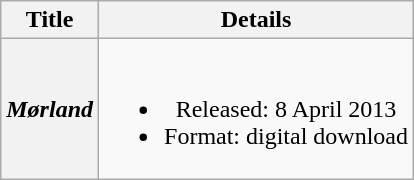<table class="wikitable plainrowheaders" style="text-align:center;">
<tr>
<th scope="col">Title</th>
<th scope="col">Details</th>
</tr>
<tr>
<th scope="row"><em>Mørland</em></th>
<td><br><ul><li>Released: 8 April 2013</li><li>Format: digital download</li></ul></td>
</tr>
</table>
